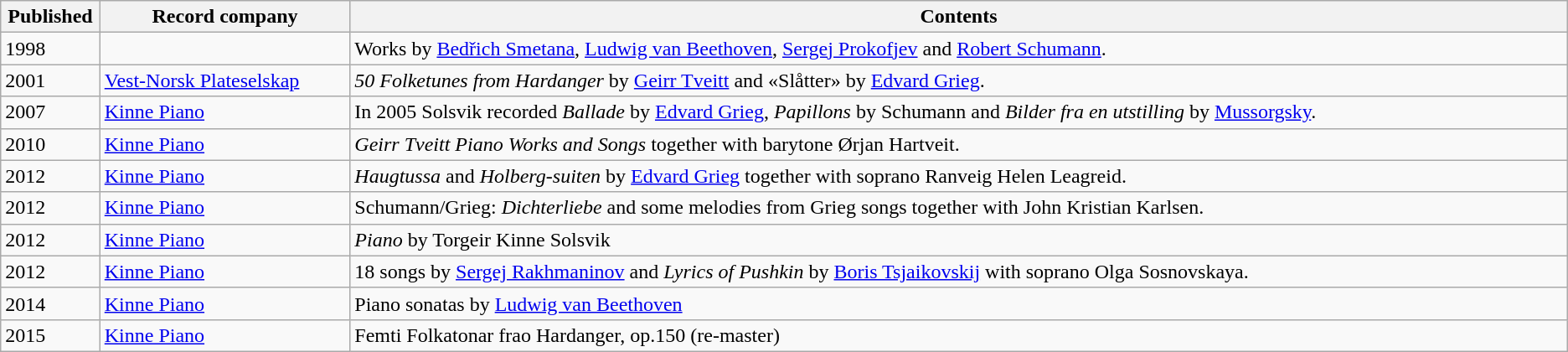<table class="wikitable sortable">
<tr>
<th style="width:5%;">Published</th>
<th style="width:15%;">Record company</th>
<th style="width:73%;">Contents</th>
</tr>
<tr>
<td>1998</td>
<td></td>
<td>Works by <a href='#'>Bedřich Smetana</a>, <a href='#'>Ludwig van Beethoven</a>, <a href='#'>Sergej Prokofjev</a> and <a href='#'>Robert Schumann</a>.</td>
</tr>
<tr>
<td>2001</td>
<td><a href='#'>Vest-Norsk Plateselskap</a></td>
<td><em>50 Folketunes from Hardanger</em> by <a href='#'>Geirr Tveitt</a> and «Slåtter» by <a href='#'>Edvard Grieg</a>.</td>
</tr>
<tr>
<td>2007</td>
<td><a href='#'>Kinne Piano</a></td>
<td>In 2005 Solsvik recorded <em>Ballade</em> by <a href='#'>Edvard Grieg</a>, <em>Papillons</em> by Schumann and <em>Bilder fra en utstilling</em> by <a href='#'>Mussorgsky</a>.</td>
</tr>
<tr>
<td>2010</td>
<td><a href='#'>Kinne Piano</a></td>
<td><em>Geirr Tveitt Piano Works and Songs</em> together with barytone Ørjan Hartveit.</td>
</tr>
<tr>
<td>2012</td>
<td><a href='#'>Kinne Piano</a></td>
<td><em>Haugtussa</em> and <em> Holberg-suiten</em> by <a href='#'>Edvard Grieg</a> together with soprano Ranveig Helen Leagreid.</td>
</tr>
<tr>
<td>2012</td>
<td><a href='#'>Kinne Piano</a></td>
<td>Schumann/Grieg: <em>Dichterliebe</em> and some melodies from Grieg songs together with John Kristian Karlsen.</td>
</tr>
<tr>
<td>2012</td>
<td><a href='#'>Kinne Piano</a></td>
<td><em>Piano</em> by Torgeir Kinne Solsvik</td>
</tr>
<tr>
<td>2012</td>
<td><a href='#'>Kinne Piano</a></td>
<td>18 songs by <a href='#'>Sergej Rakhmaninov</a> and <em>Lyrics of Pushkin</em> by <a href='#'>Boris Tsjaikovskij</a> with soprano Olga Sosnovskaya.</td>
</tr>
<tr>
<td>2014</td>
<td><a href='#'>Kinne Piano</a></td>
<td>Piano sonatas by <a href='#'>Ludwig van Beethoven</a></td>
</tr>
<tr>
<td>2015</td>
<td><a href='#'>Kinne Piano</a></td>
<td>Femti Folkatonar frao Hardanger, op.150 (re-master)</td>
</tr>
</table>
